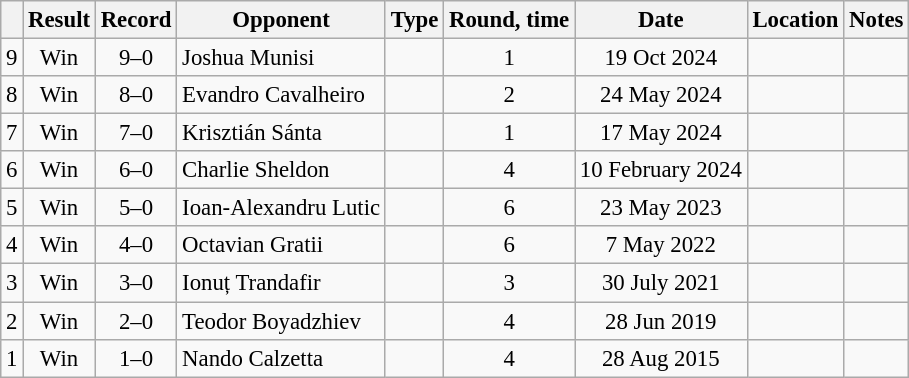<table class="wikitable" style="text-align:center; font-size:95%">
<tr>
<th></th>
<th>Result</th>
<th>Record</th>
<th>Opponent</th>
<th>Type</th>
<th>Round, time</th>
<th>Date</th>
<th>Location</th>
<th>Notes</th>
</tr>
<tr>
<td>9</td>
<td>Win</td>
<td>9–0</td>
<td style="text-align:left;">Joshua Munisi</td>
<td></td>
<td>1</td>
<td>19 Oct 2024</td>
<td style="text-align:left;"></td>
<td></td>
</tr>
<tr>
<td>8</td>
<td>Win</td>
<td>8–0</td>
<td style="text-align:left;">Evandro Cavalheiro</td>
<td></td>
<td>2</td>
<td>24 May 2024</td>
<td style="text-align:left;"></td>
<td></td>
</tr>
<tr>
<td>7</td>
<td>Win</td>
<td>7–0</td>
<td style="text-align:left;">Krisztián Sánta</td>
<td></td>
<td>1</td>
<td>17 May 2024</td>
<td style="text-align:left;"></td>
<td></td>
</tr>
<tr>
<td>6</td>
<td>Win</td>
<td>6–0</td>
<td style="text-align:left;">Charlie Sheldon</td>
<td></td>
<td>4</td>
<td>10 February 2024</td>
<td style="text-align:left;"></td>
<td></td>
</tr>
<tr>
<td>5</td>
<td>Win</td>
<td>5–0</td>
<td style="text-align:left;">Ioan-Alexandru Lutic</td>
<td></td>
<td>6</td>
<td>23 May 2023</td>
<td style="text-align:left;"></td>
<td></td>
</tr>
<tr>
<td>4</td>
<td>Win</td>
<td>4–0</td>
<td style="text-align:left;">Octavian Gratii</td>
<td></td>
<td>6</td>
<td>7 May 2022</td>
<td style="text-align:left;"></td>
<td></td>
</tr>
<tr>
<td>3</td>
<td>Win</td>
<td>3–0</td>
<td style="text-align:left;">Ionuț Trandafir</td>
<td></td>
<td>3</td>
<td>30 July 2021</td>
<td style="text-align:left;"></td>
<td></td>
</tr>
<tr>
<td>2</td>
<td>Win</td>
<td>2–0</td>
<td style="text-align:left;">Teodor Boyadzhiev</td>
<td></td>
<td>4</td>
<td>28 Jun 2019</td>
<td style="text-align:left;"></td>
<td></td>
</tr>
<tr>
<td>1</td>
<td>Win</td>
<td>1–0</td>
<td style="text-align:left;">Nando Calzetta</td>
<td></td>
<td>4</td>
<td>28 Aug 2015</td>
<td style="text-align:left;"></td>
<td></td>
</tr>
</table>
